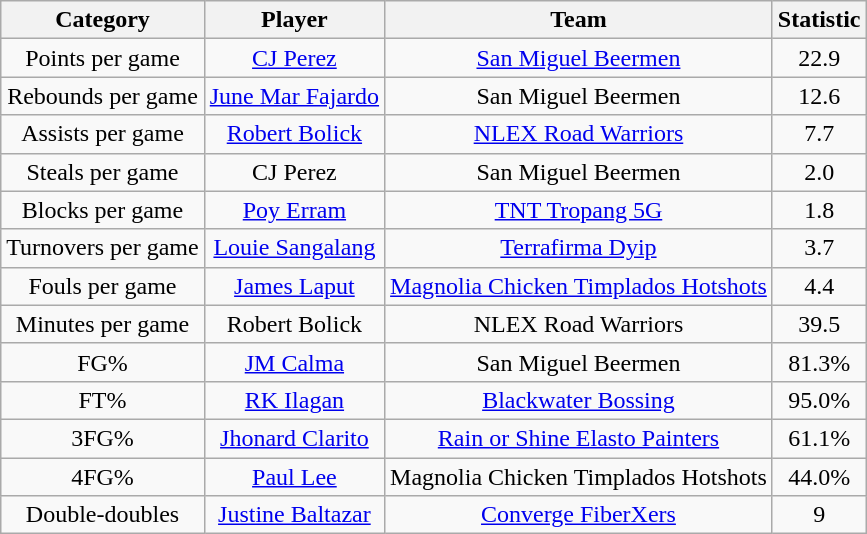<table class="wikitable" style="text-align:center">
<tr>
<th>Category</th>
<th>Player</th>
<th>Team</th>
<th>Statistic</th>
</tr>
<tr>
<td>Points per game</td>
<td><a href='#'>CJ Perez</a></td>
<td><a href='#'>San Miguel Beermen</a></td>
<td>22.9</td>
</tr>
<tr>
<td>Rebounds per game</td>
<td><a href='#'>June Mar Fajardo</a></td>
<td>San Miguel Beermen</td>
<td>12.6</td>
</tr>
<tr>
<td>Assists per game</td>
<td><a href='#'>Robert Bolick</a></td>
<td><a href='#'>NLEX Road Warriors</a></td>
<td>7.7</td>
</tr>
<tr>
<td>Steals per game</td>
<td>CJ Perez</td>
<td>San Miguel Beermen</td>
<td>2.0</td>
</tr>
<tr>
<td>Blocks per game</td>
<td><a href='#'>Poy Erram</a></td>
<td><a href='#'>TNT Tropang 5G</a></td>
<td>1.8</td>
</tr>
<tr>
<td>Turnovers per game</td>
<td><a href='#'>Louie Sangalang</a></td>
<td><a href='#'>Terrafirma Dyip</a></td>
<td>3.7</td>
</tr>
<tr>
<td>Fouls per game</td>
<td><a href='#'>James Laput</a></td>
<td><a href='#'>Magnolia Chicken Timplados Hotshots</a></td>
<td>4.4</td>
</tr>
<tr>
<td>Minutes per game</td>
<td>Robert Bolick</td>
<td>NLEX Road Warriors</td>
<td>39.5</td>
</tr>
<tr>
<td>FG%</td>
<td><a href='#'>JM Calma</a></td>
<td>San Miguel Beermen</td>
<td>81.3%</td>
</tr>
<tr>
<td>FT%</td>
<td><a href='#'>RK Ilagan</a></td>
<td><a href='#'>Blackwater Bossing</a></td>
<td>95.0%</td>
</tr>
<tr>
<td>3FG%</td>
<td><a href='#'>Jhonard Clarito</a></td>
<td><a href='#'>Rain or Shine Elasto Painters</a></td>
<td>61.1%</td>
</tr>
<tr>
<td>4FG%</td>
<td><a href='#'>Paul Lee</a></td>
<td>Magnolia Chicken Timplados Hotshots</td>
<td>44.0%</td>
</tr>
<tr>
<td>Double-doubles</td>
<td><a href='#'>Justine Baltazar</a></td>
<td><a href='#'>Converge FiberXers</a></td>
<td>9</td>
</tr>
</table>
